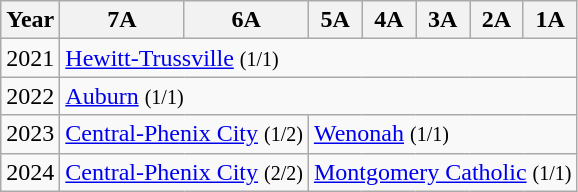<table class="wikitable">
<tr>
<th>Year</th>
<th>7A</th>
<th>6A</th>
<th>5A</th>
<th>4A</th>
<th>3A</th>
<th>2A</th>
<th>1A</th>
</tr>
<tr>
<td>2021</td>
<td colspan="7"><a href='#'>Hewitt-Trussville</a> <small>(1/1)</small></td>
</tr>
<tr>
<td>2022</td>
<td colspan="7"><a href='#'>Auburn</a> <small>(1/1)</small></td>
</tr>
<tr>
<td>2023</td>
<td colspan="2"><a href='#'>Central-Phenix City</a> <small>(1/2)</small></td>
<td colspan="5"><a href='#'>Wenonah</a> <small>(1/1)</small></td>
</tr>
<tr>
<td>2024</td>
<td colspan="2"><a href='#'>Central-Phenix City</a> <small>(2/2)</small></td>
<td colspan="5"><a href='#'>Montgomery Catholic</a> <small>(1/1)</small></td>
</tr>
</table>
